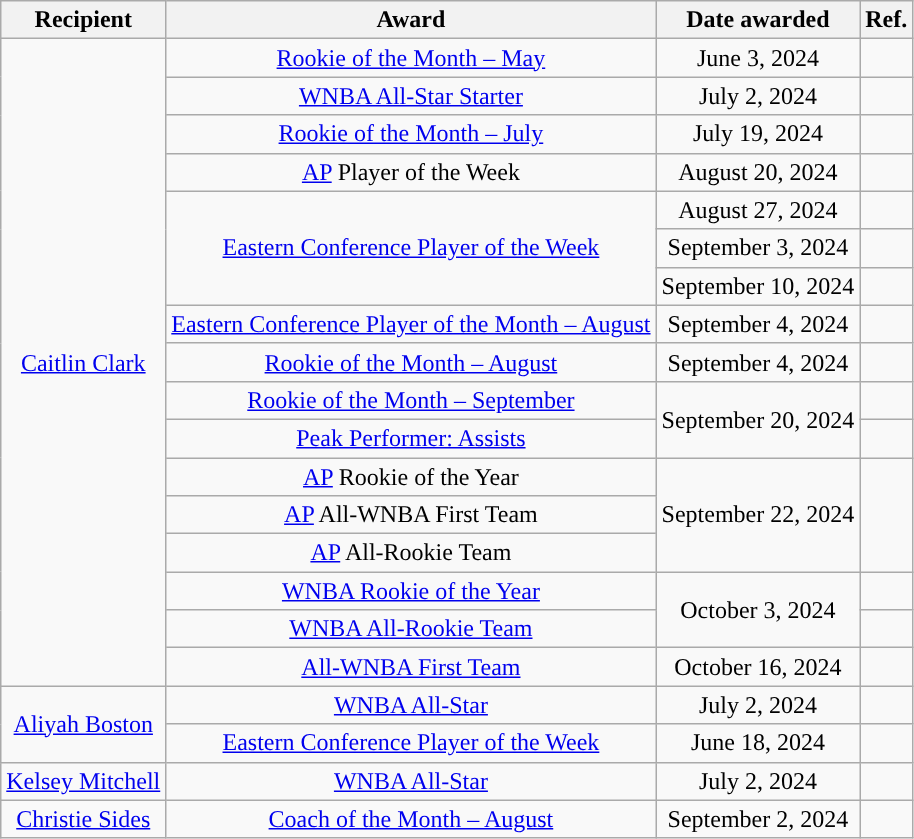<table class="wikitable sortable sortable" style="text-align: center">
<tr>
<th>Recipient</th>
<th>Award</th>
<th>Date awarded</th>
<th>Ref.</th>
</tr>
<tr>
<td rowspan=17><a href='#'>Caitlin Clark</a></td>
<td><a href='#'>Rookie of the Month – May</a></td>
<td>June 3, 2024</td>
<td></td>
</tr>
<tr>
<td><a href='#'>WNBA All-Star Starter</a></td>
<td>July 2, 2024</td>
<td></td>
</tr>
<tr>
<td><a href='#'>Rookie of the Month – July</a></td>
<td>July 19, 2024</td>
<td></td>
</tr>
<tr>
<td><a href='#'>AP</a> Player of the Week</td>
<td>August 20, 2024</td>
<td></td>
</tr>
<tr>
<td rowspan=3><a href='#'>Eastern Conference Player of the Week</a></td>
<td>August 27, 2024</td>
<td></td>
</tr>
<tr>
<td>September 3, 2024</td>
<td></td>
</tr>
<tr>
<td>September 10, 2024</td>
<td></td>
</tr>
<tr>
<td><a href='#'>Eastern Conference Player of the Month – August</a></td>
<td>September 4, 2024</td>
<td></td>
</tr>
<tr>
<td><a href='#'>Rookie of the Month – August</a></td>
<td>September 4, 2024</td>
<td></td>
</tr>
<tr>
<td><a href='#'>Rookie of the Month – September</a></td>
<td rowspan=2>September 20, 2024</td>
<td></td>
</tr>
<tr>
<td><a href='#'>Peak Performer: Assists</a></td>
<td></td>
</tr>
<tr>
<td><a href='#'>AP</a> Rookie of the Year</td>
<td rowspan=3>September 22, 2024</td>
<td rowspan=3></td>
</tr>
<tr>
<td><a href='#'>AP</a> All-WNBA First Team</td>
</tr>
<tr>
<td><a href='#'>AP</a> All-Rookie Team</td>
</tr>
<tr>
<td><a href='#'>WNBA Rookie of the Year</a></td>
<td rowspan=2>October 3, 2024</td>
<td></td>
</tr>
<tr>
<td><a href='#'>WNBA All-Rookie Team</a></td>
<td></td>
</tr>
<tr>
<td><a href='#'>All-WNBA First Team</a></td>
<td>October 16, 2024</td>
<td></td>
</tr>
<tr>
<td rowspan=2><a href='#'>Aliyah Boston</a></td>
<td><a href='#'>WNBA All-Star</a></td>
<td>July 2, 2024</td>
<td></td>
</tr>
<tr>
<td><a href='#'>Eastern Conference Player of the Week</a></td>
<td>June 18, 2024</td>
<td></td>
</tr>
<tr>
<td><a href='#'>Kelsey Mitchell</a></td>
<td><a href='#'>WNBA All-Star</a></td>
<td>July 2, 2024</td>
<td></td>
</tr>
<tr>
<td><a href='#'>Christie Sides</a></td>
<td><a href='#'>Coach of the Month – August</a></td>
<td>September 2, 2024</td>
<td></td>
</tr>
</table>
